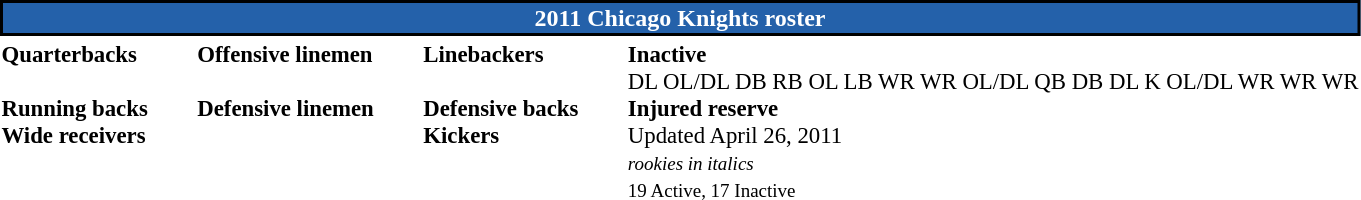<table class="toccolours" style="text-align: left;">
<tr>
<th colspan=7 style="background:#2461AA; border: 2px solid #000000; color:#FFFFFF; text-align:center;"><strong>2011 Chicago Knights roster</strong></th>
</tr>
<tr>
<td style="font-size: 95%;vertical-align:top;"><strong>Quarterbacks</strong><br>
<br><strong>Running backs</strong>

<br><strong>Wide receivers</strong>


</td>
<td style="width: 25px;"></td>
<td style="font-size: 95%;vertical-align:top;"><strong>Offensive linemen</strong><br>

<br><strong>Defensive linemen</strong>

</td>
<td style="width: 25px;"></td>
<td style="font-size: 95%;vertical-align:top;"><strong>Linebackers</strong><br>
<br><strong>Defensive backs</strong> 



<br><strong>Kickers</strong>
</td>
<td style="width: 25px;"></td>
<td style="font-size: 95%;vertical-align:top;"><strong>Inactive</strong><br> DL
 OL/DL
 DB
 RB
 OL
 LB
 WR
 WR
 OL/DL
 QB
 DB
 DL
 K
 OL/DL
 WR
 WR
 WR<br><strong>Injured reserve</strong><br>Updated April 26, 2011<br><small><em>rookies in italics</em></small><br>
<small>19 Active, 17 Inactive</small></td>
</tr>
</table>
